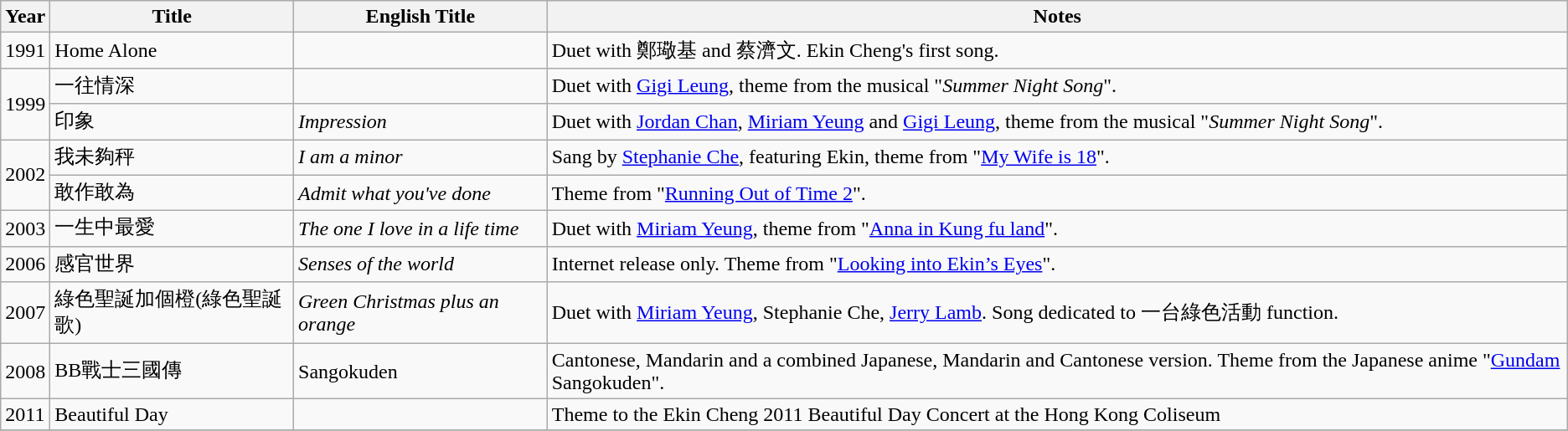<table class="wikitable">
<tr>
<th>Year</th>
<th>Title</th>
<th>English Title</th>
<th>Notes</th>
</tr>
<tr>
<td>1991</td>
<td>Home Alone</td>
<td></td>
<td>Duet with 鄭璥基 and 蔡濟文.  Ekin Cheng's first song.</td>
</tr>
<tr>
<td rowspan="2">1999</td>
<td>一往情深</td>
<td></td>
<td>Duet with <a href='#'>Gigi Leung</a>, theme from the musical "<em>Summer Night Song</em>".</td>
</tr>
<tr>
<td>印象</td>
<td><em>Impression</em></td>
<td>Duet with <a href='#'>Jordan Chan</a>, <a href='#'>Miriam Yeung</a> and <a href='#'>Gigi Leung</a>, theme from the musical "<em>Summer Night Song</em>".</td>
</tr>
<tr>
<td rowspan="2">2002</td>
<td>我未夠秤</td>
<td><em>I am a minor</em></td>
<td>Sang by <a href='#'>Stephanie Che</a>, featuring Ekin, theme from "<a href='#'>My Wife is 18</a>".</td>
</tr>
<tr>
<td>敢作敢為</td>
<td><em>Admit what you've done</em></td>
<td>Theme from "<a href='#'>Running Out of Time 2</a>".</td>
</tr>
<tr>
<td>2003</td>
<td>一生中最愛</td>
<td><em>The one I love in a life time</em></td>
<td>Duet with <a href='#'>Miriam Yeung</a>, theme from "<a href='#'>Anna in Kung fu land</a>".</td>
</tr>
<tr>
<td>2006</td>
<td>感官世界</td>
<td><em>Senses of the world</em></td>
<td>Internet release only.  Theme from "<a href='#'>Looking into Ekin’s Eyes</a>".</td>
</tr>
<tr>
<td>2007</td>
<td>綠色聖誕加個橙(綠色聖誕歌)</td>
<td><em>Green Christmas plus an orange</em></td>
<td>Duet with <a href='#'>Miriam Yeung</a>, Stephanie Che, <a href='#'>Jerry Lamb</a>.  Song dedicated to 一台綠色活動 function.</td>
</tr>
<tr>
<td>2008</td>
<td>BB戰士三國傳</td>
<td>Sangokuden</td>
<td>Cantonese, Mandarin and a combined Japanese, Mandarin and Cantonese version. Theme from the Japanese anime "<a href='#'>Gundam</a> Sangokuden".</td>
</tr>
<tr>
<td>2011</td>
<td>Beautiful Day</td>
<td></td>
<td>Theme to the Ekin Cheng 2011 Beautiful Day Concert at the Hong Kong Coliseum</td>
</tr>
<tr>
</tr>
</table>
